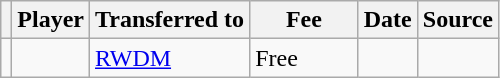<table class="wikitable plainrowheaders sortable">
<tr>
<th></th>
<th scope="col">Player</th>
<th>Transferred to</th>
<th style="width: 65px;">Fee</th>
<th scope="col">Date</th>
<th scope="col">Source</th>
</tr>
<tr>
<td align="center"></td>
<td></td>
<td> <a href='#'>RWDM</a></td>
<td>Free</td>
<td></td>
<td></td>
</tr>
</table>
